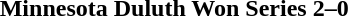<table class="noborder" style="text-align: center; border: none; width: 100%">
<tr>
<th width="97%"><strong>Minnesota Duluth Won Series 2–0</strong></th>
<th width="3%"></th>
</tr>
</table>
